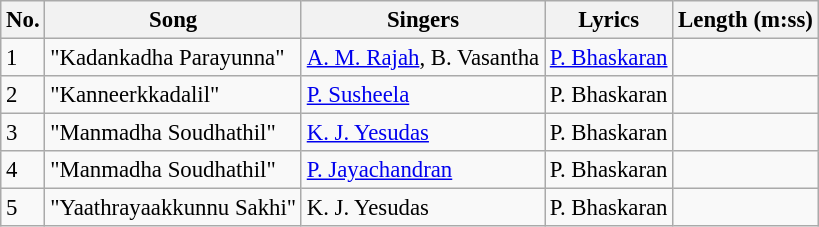<table class="wikitable" style="font-size:95%;">
<tr>
<th>No.</th>
<th>Song</th>
<th>Singers</th>
<th>Lyrics</th>
<th>Length (m:ss)</th>
</tr>
<tr>
<td>1</td>
<td>"Kadankadha Parayunna"</td>
<td><a href='#'>A. M. Rajah</a>, B. Vasantha</td>
<td><a href='#'>P. Bhaskaran</a></td>
<td></td>
</tr>
<tr>
<td>2</td>
<td>"Kanneerkkadalil"</td>
<td><a href='#'>P. Susheela</a></td>
<td>P. Bhaskaran</td>
<td></td>
</tr>
<tr>
<td>3</td>
<td>"Manmadha Soudhathil"</td>
<td><a href='#'>K. J. Yesudas</a></td>
<td>P. Bhaskaran</td>
<td></td>
</tr>
<tr>
<td>4</td>
<td>"Manmadha Soudhathil"</td>
<td><a href='#'>P. Jayachandran</a></td>
<td>P. Bhaskaran</td>
<td></td>
</tr>
<tr>
<td>5</td>
<td>"Yaathrayaakkunnu Sakhi"</td>
<td>K. J. Yesudas</td>
<td>P. Bhaskaran</td>
<td></td>
</tr>
</table>
